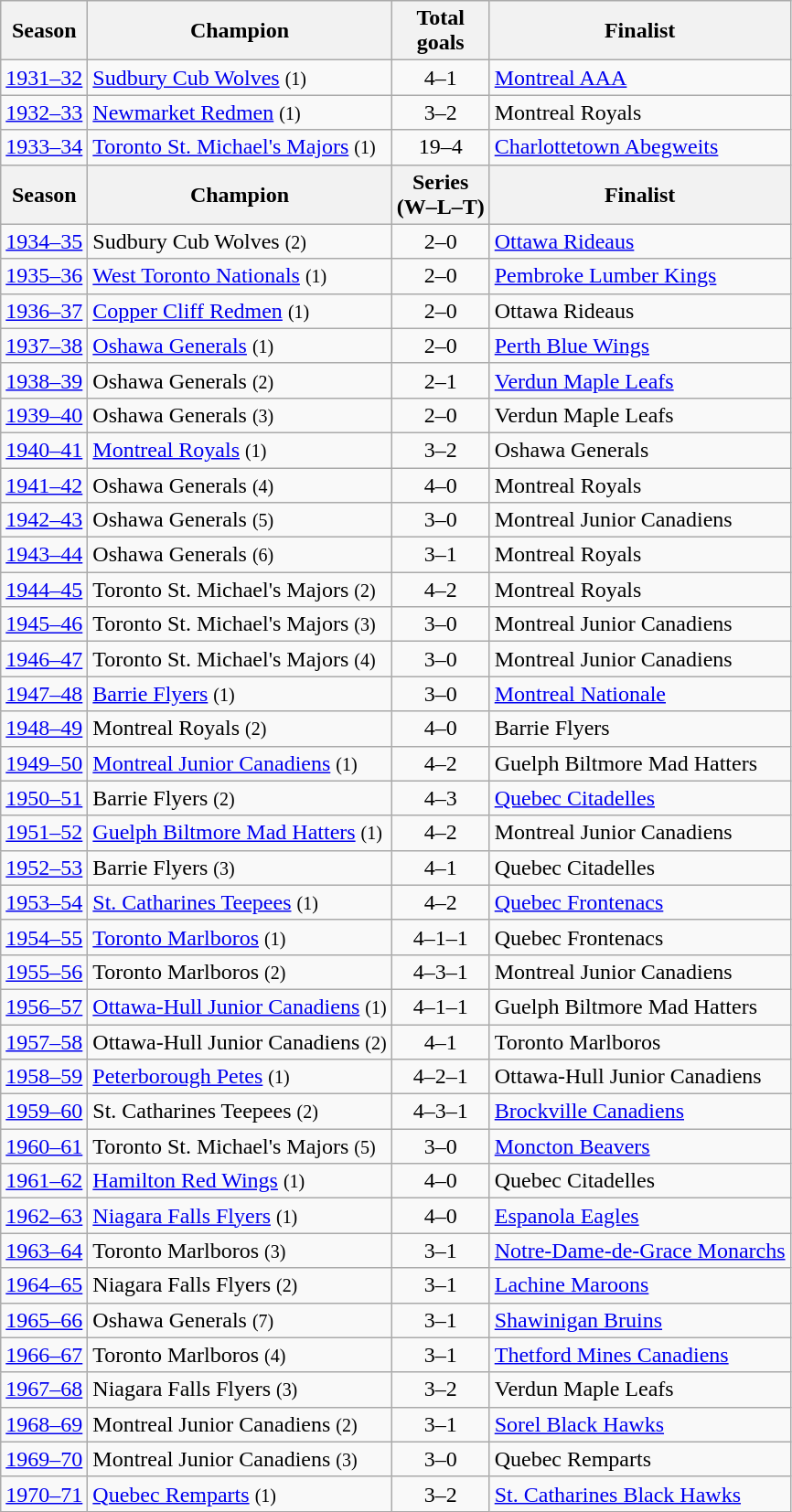<table class="wikitable">
<tr>
<th>Season</th>
<th>Champion</th>
<th>Total<br>goals</th>
<th>Finalist</th>
</tr>
<tr>
<td><a href='#'>1931–32</a></td>
<td><a href='#'>Sudbury Cub Wolves</a> <small>(1)</small></td>
<td align="center">4–1</td>
<td><a href='#'>Montreal AAA</a></td>
</tr>
<tr>
<td><a href='#'>1932–33</a></td>
<td><a href='#'>Newmarket Redmen</a> <small>(1)</small></td>
<td align="center">3–2</td>
<td>Montreal Royals</td>
</tr>
<tr>
<td><a href='#'>1933–34</a></td>
<td><a href='#'>Toronto St. Michael's Majors</a> <small>(1)</small></td>
<td align="center">19–4</td>
<td><a href='#'>Charlottetown Abegweits</a></td>
</tr>
<tr>
<th>Season</th>
<th>Champion</th>
<th>Series<br>(W–L–T)</th>
<th>Finalist</th>
</tr>
<tr>
<td><a href='#'>1934–35</a></td>
<td>Sudbury Cub Wolves <small>(2)</small></td>
<td align="center">2–0</td>
<td><a href='#'>Ottawa Rideaus</a></td>
</tr>
<tr>
<td><a href='#'>1935–36</a></td>
<td><a href='#'>West Toronto Nationals</a> <small>(1)</small></td>
<td align="center">2–0</td>
<td><a href='#'>Pembroke Lumber Kings</a></td>
</tr>
<tr>
<td><a href='#'>1936–37</a></td>
<td><a href='#'>Copper Cliff Redmen</a> <small>(1)</small></td>
<td align="center">2–0</td>
<td>Ottawa Rideaus</td>
</tr>
<tr>
<td><a href='#'>1937–38</a></td>
<td><a href='#'>Oshawa Generals</a> <small>(1)</small></td>
<td align="center">2–0</td>
<td><a href='#'>Perth Blue Wings</a></td>
</tr>
<tr>
<td><a href='#'>1938–39</a></td>
<td>Oshawa Generals <small>(2)</small></td>
<td align="center">2–1</td>
<td><a href='#'>Verdun Maple Leafs</a></td>
</tr>
<tr>
<td><a href='#'>1939–40</a></td>
<td>Oshawa Generals <small>(3)</small></td>
<td align="center">2–0</td>
<td>Verdun Maple Leafs</td>
</tr>
<tr>
<td><a href='#'>1940–41</a></td>
<td><a href='#'>Montreal Royals</a> <small>(1)</small></td>
<td align="center">3–2</td>
<td>Oshawa Generals</td>
</tr>
<tr>
<td><a href='#'>1941–42</a></td>
<td>Oshawa Generals <small>(4)</small></td>
<td align="center">4–0</td>
<td>Montreal Royals</td>
</tr>
<tr>
<td><a href='#'>1942–43</a></td>
<td>Oshawa Generals <small>(5)</small></td>
<td align="center">3–0</td>
<td>Montreal Junior Canadiens</td>
</tr>
<tr>
<td><a href='#'>1943–44</a></td>
<td>Oshawa Generals <small>(6)</small></td>
<td align="center">3–1</td>
<td>Montreal Royals</td>
</tr>
<tr>
<td><a href='#'>1944–45</a></td>
<td>Toronto St. Michael's Majors <small>(2)</small></td>
<td align="center">4–2</td>
<td>Montreal Royals</td>
</tr>
<tr>
<td><a href='#'>1945–46</a></td>
<td>Toronto St. Michael's Majors <small>(3)</small></td>
<td align="center">3–0</td>
<td>Montreal Junior Canadiens</td>
</tr>
<tr>
<td><a href='#'>1946–47</a></td>
<td>Toronto St. Michael's Majors <small>(4)</small></td>
<td align="center">3–0</td>
<td>Montreal Junior Canadiens</td>
</tr>
<tr>
<td><a href='#'>1947–48</a></td>
<td><a href='#'>Barrie Flyers</a> <small>(1)</small></td>
<td align="center">3–0</td>
<td><a href='#'>Montreal Nationale</a></td>
</tr>
<tr>
<td><a href='#'>1948–49</a></td>
<td>Montreal Royals <small>(2)</small></td>
<td align="center">4–0</td>
<td>Barrie Flyers</td>
</tr>
<tr>
<td><a href='#'>1949–50</a></td>
<td><a href='#'>Montreal Junior Canadiens</a> <small>(1)</small></td>
<td align="center">4–2</td>
<td>Guelph Biltmore Mad Hatters</td>
</tr>
<tr>
<td><a href='#'>1950–51</a></td>
<td>Barrie Flyers <small>(2)</small></td>
<td align="center">4–3</td>
<td><a href='#'>Quebec Citadelles</a></td>
</tr>
<tr>
<td><a href='#'>1951–52</a></td>
<td><a href='#'>Guelph Biltmore Mad Hatters</a> <small>(1)</small></td>
<td align="center">4–2</td>
<td>Montreal Junior Canadiens</td>
</tr>
<tr>
<td><a href='#'>1952–53</a></td>
<td>Barrie Flyers <small>(3)</small></td>
<td align="center">4–1</td>
<td>Quebec Citadelles</td>
</tr>
<tr>
<td><a href='#'>1953–54</a></td>
<td><a href='#'>St. Catharines Teepees</a> <small>(1)</small></td>
<td align="center">4–2</td>
<td><a href='#'>Quebec Frontenacs</a></td>
</tr>
<tr>
<td><a href='#'>1954–55</a></td>
<td><a href='#'>Toronto Marlboros</a> <small>(1)</small></td>
<td align="center">4–1–1</td>
<td>Quebec Frontenacs</td>
</tr>
<tr>
<td><a href='#'>1955–56</a></td>
<td>Toronto Marlboros <small>(2)</small></td>
<td align="center">4–3–1</td>
<td>Montreal Junior Canadiens</td>
</tr>
<tr>
<td><a href='#'>1956–57</a></td>
<td><a href='#'>Ottawa-Hull Junior Canadiens</a> <small>(1)</small></td>
<td align="center">4–1–1</td>
<td>Guelph Biltmore Mad Hatters</td>
</tr>
<tr>
<td><a href='#'>1957–58</a></td>
<td>Ottawa-Hull Junior Canadiens <small>(2)</small></td>
<td align="center">4–1</td>
<td>Toronto Marlboros</td>
</tr>
<tr>
<td><a href='#'>1958–59</a></td>
<td><a href='#'>Peterborough Petes</a> <small>(1)</small></td>
<td align="center">4–2–1</td>
<td>Ottawa-Hull Junior Canadiens</td>
</tr>
<tr>
<td><a href='#'>1959–60</a></td>
<td>St. Catharines Teepees <small>(2)</small></td>
<td align="center">4–3–1</td>
<td><a href='#'>Brockville Canadiens</a></td>
</tr>
<tr>
<td><a href='#'>1960–61</a></td>
<td>Toronto St. Michael's Majors <small>(5)</small></td>
<td align="center">3–0</td>
<td><a href='#'>Moncton Beavers</a></td>
</tr>
<tr>
<td><a href='#'>1961–62</a></td>
<td><a href='#'>Hamilton Red Wings</a> <small>(1)</small></td>
<td align="center">4–0</td>
<td>Quebec Citadelles</td>
</tr>
<tr>
<td><a href='#'>1962–63</a></td>
<td><a href='#'>Niagara Falls Flyers</a> <small>(1)</small></td>
<td align="center">4–0</td>
<td><a href='#'>Espanola Eagles</a></td>
</tr>
<tr>
<td><a href='#'>1963–64</a></td>
<td>Toronto Marlboros <small>(3)</small></td>
<td align="center">3–1</td>
<td><a href='#'>Notre-Dame-de-Grace Monarchs</a></td>
</tr>
<tr>
<td><a href='#'>1964–65</a></td>
<td>Niagara Falls Flyers <small>(2)</small></td>
<td align="center">3–1</td>
<td><a href='#'>Lachine Maroons</a></td>
</tr>
<tr>
<td><a href='#'>1965–66</a></td>
<td>Oshawa Generals <small>(7)</small></td>
<td align="center">3–1</td>
<td><a href='#'>Shawinigan Bruins</a></td>
</tr>
<tr>
<td><a href='#'>1966–67</a></td>
<td>Toronto Marlboros <small>(4)</small></td>
<td align="center">3–1</td>
<td><a href='#'>Thetford Mines Canadiens</a></td>
</tr>
<tr>
<td><a href='#'>1967–68</a></td>
<td>Niagara Falls Flyers <small>(3)</small></td>
<td align="center">3–2</td>
<td>Verdun Maple Leafs</td>
</tr>
<tr>
<td><a href='#'>1968–69</a></td>
<td>Montreal Junior Canadiens <small>(2)</small></td>
<td align="center">3–1</td>
<td><a href='#'>Sorel Black Hawks</a></td>
</tr>
<tr>
<td><a href='#'>1969–70</a></td>
<td>Montreal Junior Canadiens <small>(3)</small></td>
<td align="center">3–0</td>
<td>Quebec Remparts</td>
</tr>
<tr>
<td><a href='#'>1970–71</a></td>
<td><a href='#'>Quebec Remparts</a> <small>(1)</small></td>
<td align="center">3–2</td>
<td><a href='#'>St. Catharines Black Hawks</a></td>
</tr>
</table>
